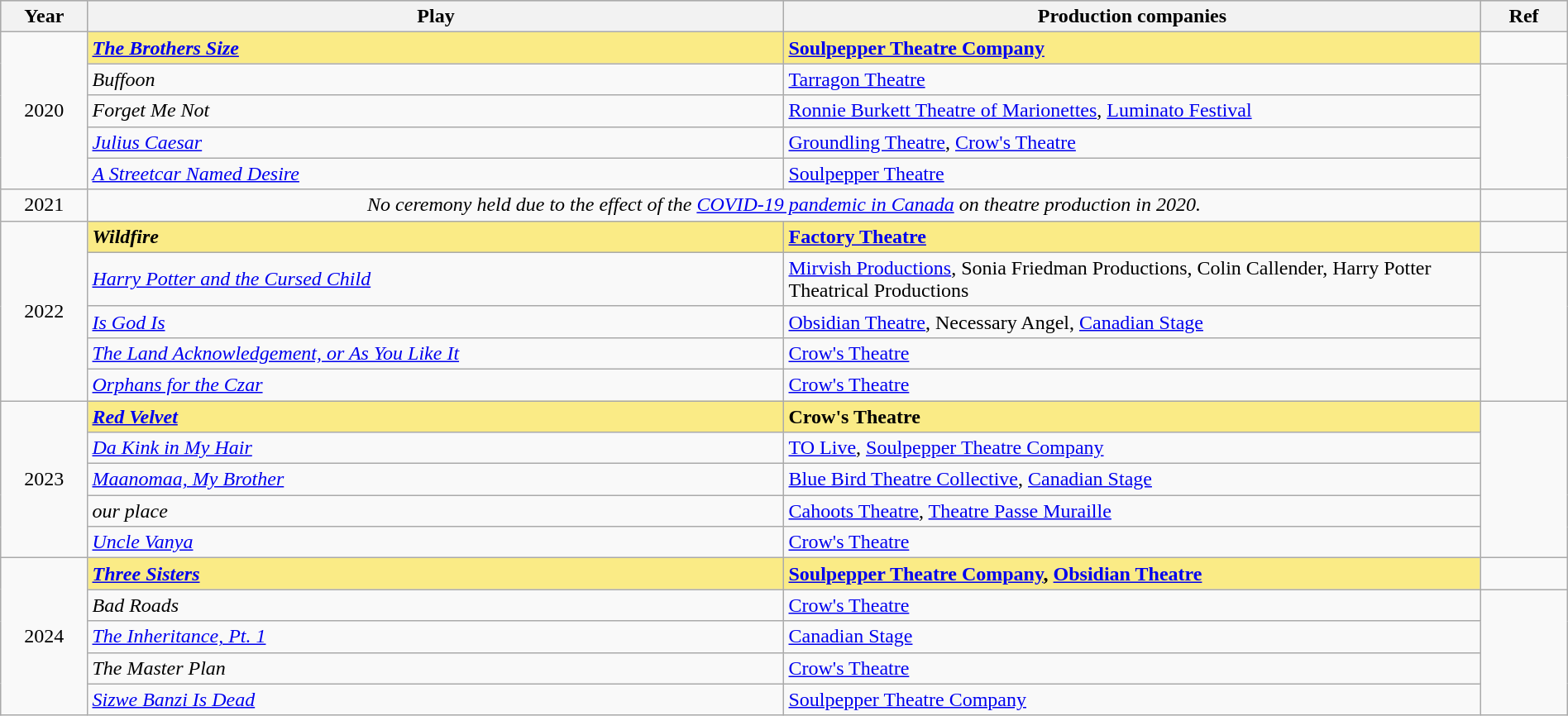<table class="wikitable" width="100%">
<tr style="background:#bebebe;">
<th style="width:5%;">Year</th>
<th style="width:40%;">Play</th>
<th style="width:40%;">Production companies</th>
<th style="width:5%;">Ref</th>
</tr>
<tr>
<td align="center" rowspan=5>2020</td>
<td style="background:#FAEB86"><strong><em><a href='#'>The Brothers Size</a></em></strong></td>
<td style="background:#FAEB86"><strong><a href='#'>Soulpepper Theatre Company</a></strong></td>
<td></td>
</tr>
<tr>
<td><em>Buffoon</em></td>
<td><a href='#'>Tarragon Theatre</a></td>
<td rowspan=4></td>
</tr>
<tr>
<td><em>Forget Me Not</em></td>
<td><a href='#'>Ronnie Burkett Theatre of Marionettes</a>, <a href='#'>Luminato Festival</a></td>
</tr>
<tr>
<td><em><a href='#'>Julius Caesar</a></em></td>
<td><a href='#'>Groundling Theatre</a>, <a href='#'>Crow's Theatre</a></td>
</tr>
<tr>
<td><em><a href='#'>A Streetcar Named Desire</a></em></td>
<td><a href='#'>Soulpepper Theatre</a></td>
</tr>
<tr>
<td align="center">2021</td>
<td align="center" colspan=2><em>No ceremony held due to the effect of the <a href='#'>COVID-19 pandemic in Canada</a> on theatre production in 2020.</em></td>
<td></td>
</tr>
<tr>
<td align="center" rowspan=5>2022</td>
<td style="background:#FAEB86"><strong><em>Wildfire</em></strong></td>
<td style="background:#FAEB86"><strong><a href='#'>Factory Theatre</a></strong></td>
<td></td>
</tr>
<tr>
<td><em><a href='#'>Harry Potter and the Cursed Child</a></em></td>
<td><a href='#'>Mirvish Productions</a>, Sonia Friedman Productions, Colin Callender, Harry Potter Theatrical Productions</td>
<td rowspan=4></td>
</tr>
<tr>
<td><em><a href='#'>Is God Is</a></em></td>
<td><a href='#'>Obsidian Theatre</a>, Necessary Angel, <a href='#'>Canadian Stage</a></td>
</tr>
<tr>
<td><em><a href='#'>The Land Acknowledgement, or As You Like It</a></em></td>
<td><a href='#'>Crow's Theatre</a></td>
</tr>
<tr>
<td><em><a href='#'>Orphans for the Czar</a></em></td>
<td><a href='#'>Crow's Theatre</a></td>
</tr>
<tr>
<td align="center" rowspan=5>2023</td>
<td style="background:#FAEB86"><strong><em><a href='#'>Red Velvet</a></em></strong></td>
<td style="background:#FAEB86"><strong>Crow's Theatre</strong></td>
<td rowspan=5></td>
</tr>
<tr>
<td><em><a href='#'>Da Kink in My Hair</a></em></td>
<td><a href='#'>TO Live</a>, <a href='#'>Soulpepper Theatre Company</a></td>
</tr>
<tr>
<td><em><a href='#'>Maanomaa, My Brother</a></em></td>
<td><a href='#'>Blue Bird Theatre Collective</a>, <a href='#'>Canadian Stage</a></td>
</tr>
<tr>
<td><em>our place</em></td>
<td><a href='#'>Cahoots Theatre</a>, <a href='#'>Theatre Passe Muraille</a></td>
</tr>
<tr>
<td><em><a href='#'>Uncle Vanya</a></em></td>
<td><a href='#'>Crow's Theatre</a></td>
</tr>
<tr>
<td align="center" rowspan=5>2024</td>
<td style="background:#FAEB86"><strong><em><a href='#'>Three Sisters</a></em></strong></td>
<td style="background:#FAEB86"><strong><a href='#'>Soulpepper Theatre Company</a>, <a href='#'>Obsidian Theatre</a></strong></td>
<td></td>
</tr>
<tr>
<td><em>Bad Roads</em></td>
<td><a href='#'>Crow's Theatre</a></td>
<td rowspan=4></td>
</tr>
<tr>
<td><em><a href='#'>The Inheritance, Pt. 1</a></em></td>
<td><a href='#'>Canadian Stage</a></td>
</tr>
<tr>
<td><em>The Master Plan</em></td>
<td><a href='#'>Crow's Theatre</a></td>
</tr>
<tr>
<td><em><a href='#'>Sizwe Banzi Is Dead</a></em></td>
<td><a href='#'>Soulpepper Theatre Company</a></td>
</tr>
</table>
